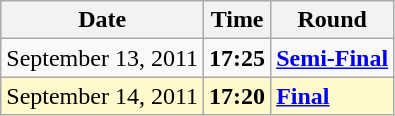<table class="wikitable">
<tr>
<th>Date</th>
<th>Time</th>
<th>Round</th>
</tr>
<tr>
<td>September 13, 2011</td>
<td><strong>17:25</strong></td>
<td><strong><a href='#'>Semi-Final</a></strong></td>
</tr>
<tr style=background:lemonchiffon>
<td>September 14, 2011</td>
<td><strong>17:20</strong></td>
<td><strong><a href='#'>Final</a></strong></td>
</tr>
</table>
